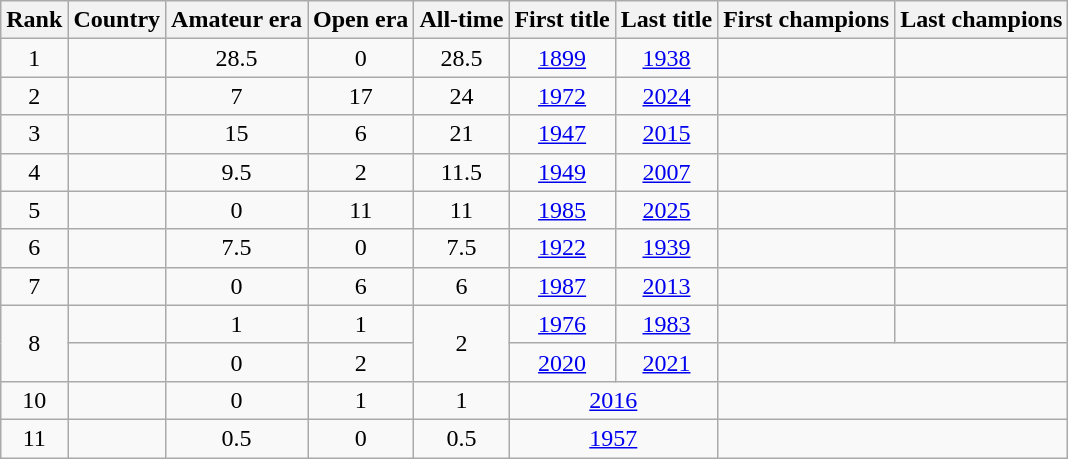<table class="wikitable sortable">
<tr>
<th>Rank</th>
<th>Country</th>
<th>Amateur era</th>
<th>Open era</th>
<th>All-time</th>
<th>First title</th>
<th>Last title</th>
<th>First champions</th>
<th>Last champions</th>
</tr>
<tr>
<td align=center>1</td>
<td></td>
<td align=center>28.5</td>
<td align=center>0</td>
<td align=center>28.5</td>
<td align=center><a href='#'>1899</a></td>
<td align=center><a href='#'>1938</a></td>
<td><br></td>
<td><br></td>
</tr>
<tr>
<td align=center>2</td>
<td></td>
<td align=center>7</td>
<td align=center>17</td>
<td align=center>24</td>
<td align=center><a href='#'>1972</a></td>
<td align=center><a href='#'>2024</a></td>
<td><br></td>
<td><br></td>
</tr>
<tr>
<td align=center>3</td>
<td></td>
<td align=center>15</td>
<td align=center>6</td>
<td align=center>21</td>
<td align=center><a href='#'>1947</a></td>
<td align=center><a href='#'>2015</a></td>
<td><br></td>
<td><br></td>
</tr>
<tr>
<td align=center>4</td>
<td></td>
<td align=center>9.5</td>
<td align=center>2</td>
<td align=center>11.5</td>
<td align=center><a href='#'>1949</a></td>
<td align=center><a href='#'>2007</a></td>
<td><br></td>
<td><br></td>
</tr>
<tr>
<td align=center>5</td>
<td></td>
<td align=center>0</td>
<td align=center>11</td>
<td align=center>11</td>
<td align=center><a href='#'>1985</a></td>
<td align=center><a href='#'>2025</a></td>
<td><br></td>
<td><br></td>
</tr>
<tr>
<td align=center>6</td>
<td></td>
<td align=center>7.5</td>
<td align=center>0</td>
<td align=center>7.5</td>
<td align=center><a href='#'>1922</a></td>
<td align=center><a href='#'>1939</a></td>
<td><br> </td>
<td><br></td>
</tr>
<tr>
<td align=center>7</td>
<td></td>
<td align=center>0</td>
<td align=center>6</td>
<td align=center>6</td>
<td align=center><a href='#'>1987</a></td>
<td align=center><a href='#'>2013</a></td>
<td><br></td>
<td><br></td>
</tr>
<tr>
<td rowspan="2" align=center>8</td>
<td></td>
<td align=center>1</td>
<td align=center>1</td>
<td rowspan="2" align=center>2</td>
<td align=center><a href='#'>1976</a></td>
<td align=center><a href='#'>1983</a></td>
<td><br></td>
<td><br></td>
</tr>
<tr>
<td></td>
<td align=center>0</td>
<td align=center>2</td>
<td align=center><a href='#'>2020</a></td>
<td align=center><a href='#'>2021</a></td>
<td colspan="2" align=center><br></td>
</tr>
<tr>
<td align=center>10</td>
<td></td>
<td align=center>0</td>
<td align=center>1</td>
<td align=center>1</td>
<td colspan="2" align=center><a href='#'>2016</a></td>
<td colspan="2" align=center><br></td>
</tr>
<tr>
<td align=center>11</td>
<td></td>
<td align=center>0.5</td>
<td align=center>0</td>
<td align=center>0.5</td>
<td colspan="2" align=center><a href='#'>1957</a></td>
<td colspan="2" align=center><br> </td>
</tr>
</table>
